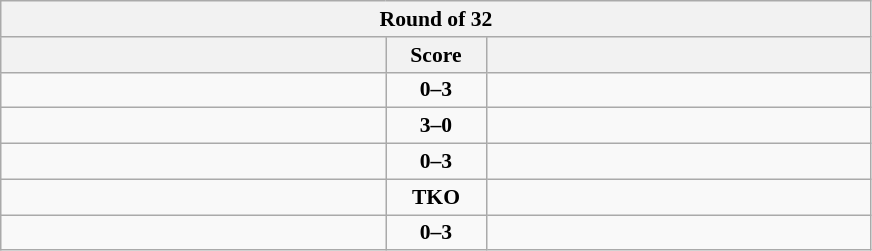<table class="wikitable" style="text-align: center; font-size:90% ">
<tr>
<th colspan=3>Round of 32</th>
</tr>
<tr>
<th align="right" width="250"></th>
<th width="60">Score</th>
<th align="left" width="250"></th>
</tr>
<tr>
<td align=left></td>
<td align=center><strong>0–3</strong></td>
<td align=left><strong></strong></td>
</tr>
<tr>
<td align=left><strong></strong></td>
<td align=center><strong>3–0</strong></td>
<td align=left></td>
</tr>
<tr>
<td align=left></td>
<td align=center><strong>0–3</strong></td>
<td align=left><strong></strong></td>
</tr>
<tr>
<td align=left><strong></strong></td>
<td align=center><strong>TKO</strong></td>
<td align=left></td>
</tr>
<tr>
<td align=left></td>
<td align=center><strong>0–3</strong></td>
<td align=left><strong></strong></td>
</tr>
</table>
